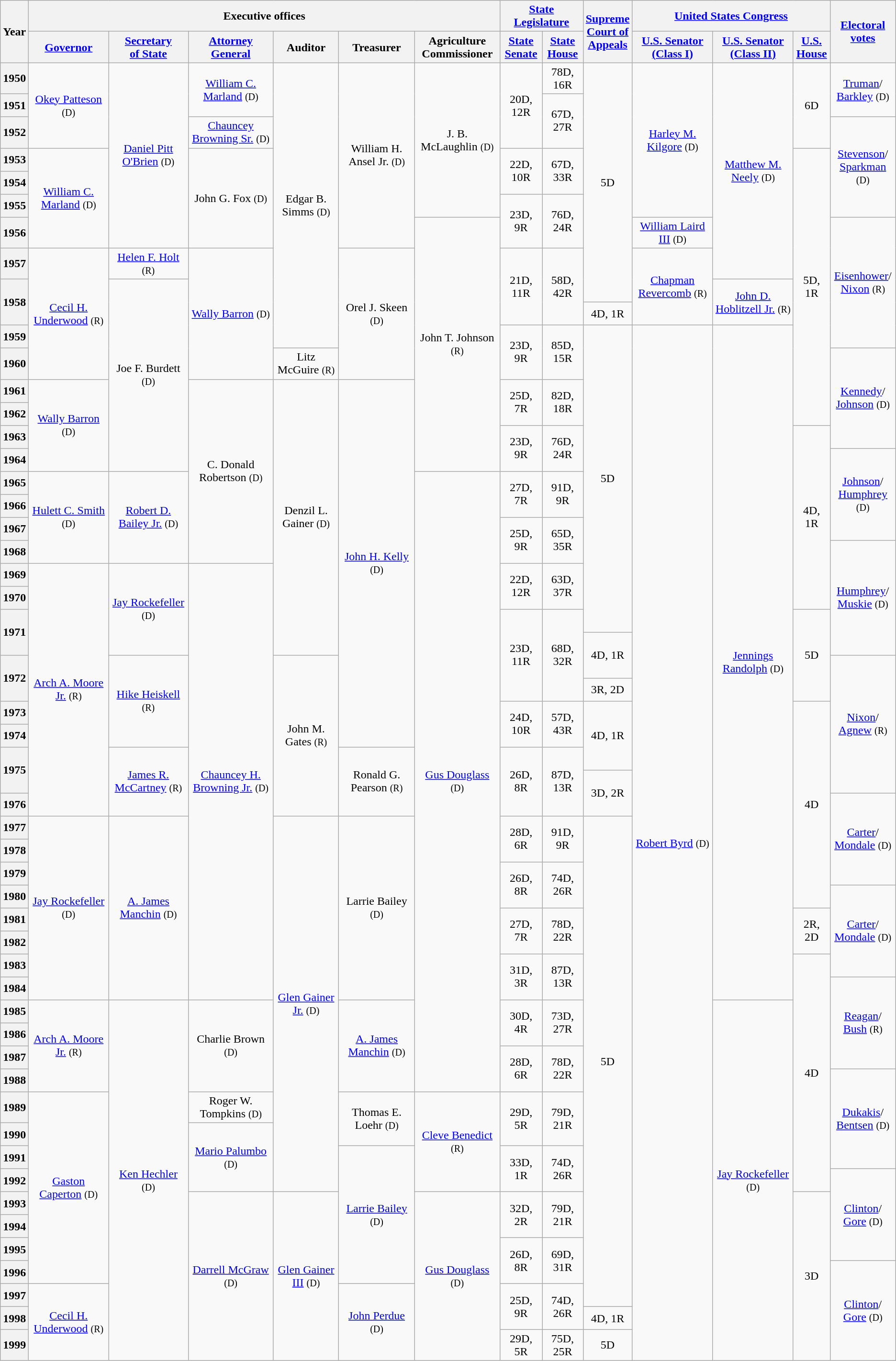<table class="wikitable sortable sticky-header-multi" style="text-align:center">
<tr style="height:2em">
<th rowspan=2 class=unsortable>Year</th>
<th colspan=6>Executive offices</th>
<th colspan=2><a href='#'>State Legislature</a></th>
<th rowspan=2 class=unsortable><a href='#'>Supreme<br>Court of<br>Appeals</a></th>
<th colspan=3><a href='#'>United States Congress</a></th>
<th rowspan=2 class=unsortable><a href='#'>Electoral<br>votes</a></th>
</tr>
<tr style="height:2em">
<th class=unsortable><a href='#'>Governor</a></th>
<th class=unsortable><a href='#'>Secretary<br>of State</a></th>
<th class=unsortable><a href='#'>Attorney<br>General</a></th>
<th class=unsortable>Auditor</th>
<th class=unsortable>Treasurer</th>
<th class=unsortable>Agriculture<br>Commissioner</th>
<th class=unsortable><a href='#'>State<br>Senate</a></th>
<th class=unsortable><a href='#'>State<br>House</a></th>
<th class=unsortable><a href='#'>U.S. Senator<br>(Class I)</a></th>
<th class=unsortable><a href='#'>U.S. Senator<br>(Class II)</a></th>
<th class=unsortable><a href='#'>U.S.<br>House</a></th>
</tr>
<tr style="height:2em">
<th>1950</th>
<td rowspan=3 ><a href='#'>Okey Patteson</a> <small>(D)</small></td>
<td rowspan=7 ><a href='#'>Daniel Pitt O'Brien</a> <small>(D)</small></td>
<td rowspan=2 ><a href='#'>William C. Marland</a> <small>(D)</small></td>
<td rowspan=11 >Edgar B. Simms <small>(D)</small></td>
<td rowspan=7 >William H. Ansel Jr. <small>(D)</small></td>
<td rowspan=6 >J. B. McLaughlin <small>(D)</small></td>
<td rowspan=3 >20D, 12R</td>
<td>78D, 16R</td>
<td rowspan=9 >5D</td>
<td rowspan=6 ><a href='#'>Harley M. Kilgore</a> <small>(D)</small></td>
<td rowspan=8 ><a href='#'>Matthew M. Neely</a> <small>(D)</small></td>
<td rowspan=3 >6D</td>
<td rowspan=2 ><a href='#'>Truman</a>/<br><a href='#'>Barkley</a> <small>(D)</small> </td>
</tr>
<tr style="height:2em">
<th>1951</th>
<td rowspan=2 >67D, 27R</td>
</tr>
<tr style="height:2em">
<th>1952</th>
<td><a href='#'>Chauncey Browning Sr.</a> <small>(D)</small></td>
<td rowspan=4 ><a href='#'>Stevenson</a>/<br><a href='#'>Sparkman</a> <small>(D)</small> </td>
</tr>
<tr style="height:2em">
<th>1953</th>
<td rowspan=4 ><a href='#'>William C. Marland</a> <small>(D)</small></td>
<td rowspan=4 >John G. Fox <small>(D)</small></td>
<td rowspan=2 >22D, 10R</td>
<td rowspan=2 >67D, 33R</td>
<td rowspan=11 >5D, 1R</td>
</tr>
<tr style="height:2em">
<th>1954</th>
</tr>
<tr style="height:2em">
<th>1955</th>
<td rowspan=2 >23D, 9R</td>
<td rowspan=2 >76D, 24R</td>
</tr>
<tr style="height:2em">
<th>1956</th>
<td rowspan=10 >John T. Johnson <small>(R)</small></td>
<td><a href='#'>William Laird III</a> <small>(D)</small></td>
<td rowspan=5 ><a href='#'>Eisenhower</a>/<br><a href='#'>Nixon</a> <small>(R)</small> </td>
</tr>
<tr style="height:2em">
<th>1957</th>
<td rowspan=5 ><a href='#'>Cecil H. Underwood</a> <small>(R)</small></td>
<td><a href='#'>Helen F. Holt</a> <small>(R)</small></td>
<td rowspan=5 ><a href='#'>Wally Barron</a> <small>(D)</small></td>
<td rowspan=5 >Orel J. Skeen <small>(D)</small></td>
<td rowspan=3 >21D, 11R</td>
<td rowspan=3 >58D, 42R</td>
<td rowspan=3 ><a href='#'>Chapman Revercomb</a> <small>(R)</small></td>
</tr>
<tr style="height:2em">
<th rowspan=2>1958</th>
<td rowspan=8 >Joe F. Burdett <small>(D)</small></td>
<td rowspan=2 ><a href='#'>John D. Hoblitzell Jr.</a> <small>(R)</small></td>
</tr>
<tr style="height:2em">
<td>4D, 1R</td>
</tr>
<tr style="height:2em">
<th>1959</th>
<td rowspan=2 >23D, 9R</td>
<td rowspan=2 >85D, 15R</td>
<td rowspan=13 >5D</td>
<td rowspan=44 ><a href='#'>Robert Byrd</a> <small>(D)</small></td>
<td rowspan=29 ><a href='#'>Jennings Randolph</a> <small>(D)</small></td>
</tr>
<tr style="height:2em">
<th>1960</th>
<td>Litz McGuire <small>(R)</small></td>
<td rowspan=4 ><a href='#'>Kennedy</a>/<br><a href='#'>Johnson</a> <small>(D)</small> </td>
</tr>
<tr style="height:2em">
<th>1961</th>
<td rowspan=4 ><a href='#'>Wally Barron</a> <small>(D)</small></td>
<td rowspan=8 >C. Donald Robertson <small>(D)</small></td>
<td rowspan=12 >Denzil L. Gainer <small>(D)</small></td>
<td rowspan=16 ><a href='#'>John H. Kelly</a> <small>(D)</small></td>
<td rowspan=2 >25D, 7R</td>
<td rowspan=2 >82D, 18R</td>
</tr>
<tr style="height:2em">
<th>1962</th>
</tr>
<tr style="height:2em">
<th>1963</th>
<td rowspan=2 >23D, 9R</td>
<td rowspan=2 >76D, 24R</td>
<td rowspan=8 >4D, 1R</td>
</tr>
<tr style="height:2em">
<th>1964</th>
<td rowspan=4 ><a href='#'>Johnson</a>/<br><a href='#'>Humphrey</a> <small>(D)</small> </td>
</tr>
<tr style="height:2em">
<th>1965</th>
<td rowspan=4 ><a href='#'>Hulett C. Smith</a> <small>(D)</small></td>
<td rowspan=4 ><a href='#'>Robert D. Bailey Jr.</a> <small>(D)</small></td>
<td rowspan=27 ><a href='#'>Gus Douglass</a> <small>(D)</small></td>
<td rowspan=2 >27D, 7R</td>
<td rowspan=2 >91D, 9R</td>
</tr>
<tr style="height:2em">
<th>1966</th>
</tr>
<tr style="height:2em">
<th>1967</th>
<td rowspan=2 >25D, 9R</td>
<td rowspan=2 >65D, 35R</td>
</tr>
<tr style="height:2em">
<th>1968</th>
<td rowspan=5 ><a href='#'>Humphrey</a>/<br><a href='#'>Muskie</a> <small>(D)</small> </td>
</tr>
<tr style="height:2em">
<th>1969</th>
<td rowspan=11 ><a href='#'>Arch A. Moore Jr.</a> <small>(R)</small></td>
<td rowspan=4 ><a href='#'>Jay Rockefeller</a> <small>(D)</small></td>
<td rowspan=19 ><a href='#'>Chauncey H. Browning Jr.</a> <small>(D)</small></td>
<td rowspan=2 >22D, 12R</td>
<td rowspan=2 >63D, 37R</td>
</tr>
<tr style="height:2em">
<th>1970</th>
</tr>
<tr style="height:2em">
<th rowspan=2>1971</th>
<td rowspan=4 >23D, 11R</td>
<td rowspan=4 >68D, 32R</td>
<td rowspan=4 >5D</td>
</tr>
<tr style="height:2em">
<td rowspan=2 >4D, 1R</td>
</tr>
<tr style="height:2em">
<th rowspan=2>1972</th>
<td rowspan=4 ><a href='#'>Hike Heiskell</a> <small>(R)</small></td>
<td rowspan=7 >John M. Gates <small>(R)</small></td>
<td rowspan=6 ><a href='#'>Nixon</a>/<br><a href='#'>Agnew</a> <small>(R)</small> </td>
</tr>
<tr style="height:2em">
<td>3R, 2D</td>
</tr>
<tr style="height:2em">
<th>1973</th>
<td rowspan=2 >24D, 10R</td>
<td rowspan=2 >57D, 43R</td>
<td rowspan=3 >4D, 1R</td>
<td rowspan=9 >4D</td>
</tr>
<tr style="height:2em">
<th>1974</th>
</tr>
<tr style="height:2em">
<th rowspan=2>1975</th>
<td rowspan=3 ><a href='#'>James R. McCartney</a> <small>(R)</small></td>
<td rowspan=3 >Ronald G. Pearson <small>(R)</small></td>
<td rowspan=3 >26D, 8R</td>
<td rowspan=3 >87D, 13R</td>
</tr>
<tr style="height:2em">
<td rowspan=2 >3D, 2R</td>
</tr>
<tr style="height:2em">
<th>1976</th>
<td rowspan=4 ><a href='#'>Carter</a>/<br><a href='#'>Mondale</a> <small>(D)</small> </td>
</tr>
<tr style="height:2em">
<th>1977</th>
<td rowspan=8 ><a href='#'>Jay Rockefeller</a> <small>(D)</small></td>
<td rowspan=8 ><a href='#'>A. James Manchin</a> <small>(D)</small></td>
<td rowspan=16 ><a href='#'>Glen Gainer Jr.</a> <small>(D)</small></td>
<td rowspan=8 >Larrie Bailey <small>(D)</small></td>
<td rowspan=2 >28D, 6R</td>
<td rowspan=2 >91D, 9R</td>
<td rowspan=21 >5D</td>
</tr>
<tr style="height:2em">
<th>1978</th>
</tr>
<tr style="height:2em">
<th>1979</th>
<td rowspan=2 >26D, 8R</td>
<td rowspan=2 >74D, 26R</td>
</tr>
<tr style="height:2em">
<th>1980</th>
<td rowspan=4 ><a href='#'>Carter</a>/<br><a href='#'>Mondale</a> <small>(D)</small> </td>
</tr>
<tr style="height:2em">
<th>1981</th>
<td rowspan=2 >27D, 7R</td>
<td rowspan=2 >78D, 22R</td>
<td rowspan=2 >2R, 2D</td>
</tr>
<tr style="height:2em">
<th>1982</th>
</tr>
<tr style="height:2em">
<th>1983</th>
<td rowspan=2 >31D, 3R</td>
<td rowspan=2 >87D, 13R</td>
<td rowspan=10 >4D</td>
</tr>
<tr style="height:2em">
<th>1984</th>
<td rowspan=4 ><a href='#'>Reagan</a>/<br><a href='#'>Bush</a> <small>(R)</small> </td>
</tr>
<tr style="height:2em">
<th>1985</th>
<td rowspan=4 ><a href='#'>Arch A. Moore Jr.</a> <small>(R)</small></td>
<td rowspan=15 ><a href='#'>Ken Hechler</a> <small>(D)</small></td>
<td rowspan=4 >Charlie Brown <small>(D)</small></td>
<td rowspan=4 ><a href='#'>A. James Manchin</a> <small>(D)</small></td>
<td rowspan=2 >30D, 4R</td>
<td rowspan=2 >73D, 27R</td>
<td rowspan=15 ><a href='#'>Jay Rockefeller</a> <small>(D)</small></td>
</tr>
<tr style="height:2em">
<th>1986</th>
</tr>
<tr style="height:2em">
<th>1987</th>
<td rowspan=2 >28D, 6R</td>
<td rowspan=2 >78D, 22R</td>
</tr>
<tr style="height:2em">
<th>1988</th>
<td rowspan=4 ><a href='#'>Dukakis</a>/<br><a href='#'>Bentsen</a> <small>(D)</small> </td>
</tr>
<tr style="height:2em">
<th>1989</th>
<td rowspan=8 ><a href='#'>Gaston Caperton</a> <small>(D)</small></td>
<td>Roger W. Tompkins <small>(D)</small></td>
<td rowspan=2 >Thomas E. Loehr <small>(D)</small></td>
<td rowspan=4 ><a href='#'>Cleve Benedict</a> <small>(R)</small></td>
<td rowspan=2 >29D, 5R</td>
<td rowspan=2 >79D, 21R</td>
</tr>
<tr style="height:2em">
<th>1990</th>
<td rowspan=3 ><a href='#'>Mario Palumbo</a> <small>(D)</small></td>
</tr>
<tr style="height:2em">
<th>1991</th>
<td rowspan=6 ><a href='#'>Larrie Bailey</a> <small>(D)</small></td>
<td rowspan=2 >33D, 1R</td>
<td rowspan=2 >74D, 26R</td>
</tr>
<tr style="height:2em">
<th>1992</th>
<td rowspan=4 ><a href='#'>Clinton</a>/<br><a href='#'>Gore</a> <small>(D)</small> </td>
</tr>
<tr style="height:2em">
<th>1993</th>
<td rowspan=7 ><a href='#'>Darrell McGraw</a> <small>(D)</small></td>
<td rowspan=7 ><a href='#'>Glen Gainer III</a> <small>(D)</small></td>
<td rowspan=7 ><a href='#'>Gus Douglass</a> <small>(D)</small></td>
<td rowspan=2 >32D, 2R</td>
<td rowspan=2 >79D, 21R</td>
<td rowspan=7 >3D</td>
</tr>
<tr style="height:2em">
<th>1994</th>
</tr>
<tr style="height:2em">
<th>1995</th>
<td rowspan=2 >26D, 8R</td>
<td rowspan=2 >69D, 31R</td>
</tr>
<tr style="height:2em">
<th>1996</th>
<td rowspan=4 ><a href='#'>Clinton</a>/<br><a href='#'>Gore</a> <small>(D)</small> </td>
</tr>
<tr style="height:2em">
<th>1997</th>
<td rowspan=3 ><a href='#'>Cecil H. Underwood</a> <small>(R)</small></td>
<td rowspan=3 ><a href='#'>John Perdue</a> <small>(D)</small></td>
<td rowspan=2 >25D, 9R</td>
<td rowspan=2 >74D, 26R</td>
</tr>
<tr style="height:2em">
<th>1998</th>
<td>4D, 1R</td>
</tr>
<tr style="height:2em">
<th>1999</th>
<td>29D, 5R</td>
<td>75D, 25R</td>
<td>5D</td>
</tr>
</table>
